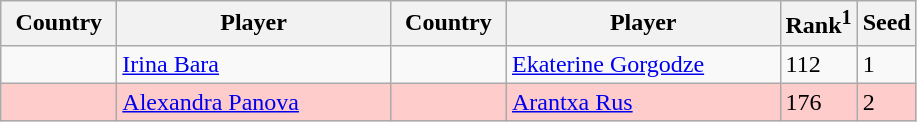<table class="sortable wikitable">
<tr>
<th width="70">Country</th>
<th width="175">Player</th>
<th width="70">Country</th>
<th width="175">Player</th>
<th>Rank<sup>1</sup></th>
<th>Seed</th>
</tr>
<tr>
<td></td>
<td><a href='#'>Irina Bara</a></td>
<td></td>
<td><a href='#'>Ekaterine Gorgodze</a></td>
<td>112</td>
<td>1</td>
</tr>
<tr style="background:#fcc;">
<td></td>
<td><a href='#'>Alexandra Panova</a></td>
<td></td>
<td><a href='#'>Arantxa Rus</a></td>
<td>176</td>
<td>2</td>
</tr>
</table>
